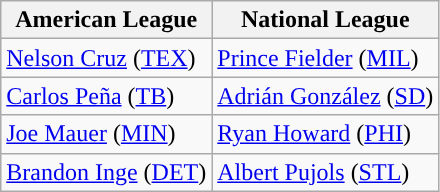<table class="wikitable" style="font-style:90%;">
<tr>
<th>American League</th>
<th>National League</th>
</tr>
<tr>
<td><a href='#'>Nelson Cruz</a> (<a href='#'>TEX</a>)</td>
<td><a href='#'>Prince Fielder</a> (<a href='#'>MIL</a>)</td>
</tr>
<tr>
<td><a href='#'>Carlos Peña</a> (<a href='#'>TB</a>)</td>
<td><a href='#'>Adrián González</a> (<a href='#'>SD</a>)</td>
</tr>
<tr>
<td><a href='#'>Joe Mauer</a> (<a href='#'>MIN</a>)</td>
<td><a href='#'>Ryan Howard</a> (<a href='#'>PHI</a>)</td>
</tr>
<tr>
<td><a href='#'>Brandon Inge</a> (<a href='#'>DET</a>)</td>
<td><a href='#'>Albert Pujols</a> (<a href='#'>STL</a>)</td>
</tr>
</table>
